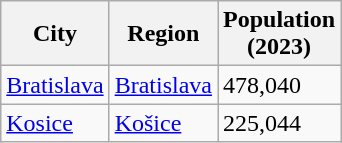<table class="wikitable sortable sticky-header col3right">
<tr>
<th>City</th>
<th>Region</th>
<th>Population<br>(2023)</th>
</tr>
<tr>
<td><a href='#'>Bratislava</a></td>
<td><a href='#'>Bratislava</a></td>
<td>478,040</td>
</tr>
<tr>
<td><a href='#'>Kosice</a></td>
<td><a href='#'>Košice</a></td>
<td>225,044</td>
</tr>
</table>
